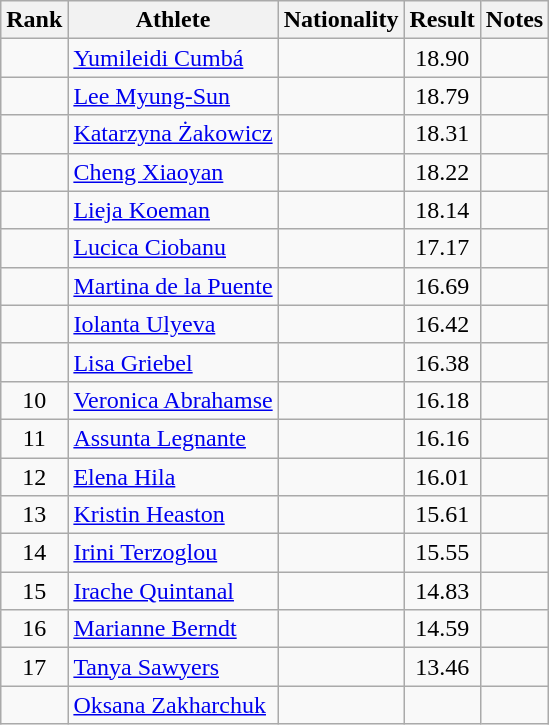<table class="wikitable sortable" style="text-align:center">
<tr>
<th>Rank</th>
<th>Athlete</th>
<th>Nationality</th>
<th>Result</th>
<th>Notes</th>
</tr>
<tr>
<td></td>
<td align=left><a href='#'>Yumileidi Cumbá</a></td>
<td align=left></td>
<td>18.90</td>
<td></td>
</tr>
<tr>
<td></td>
<td align=left><a href='#'>Lee Myung-Sun</a></td>
<td align=left></td>
<td>18.79</td>
<td></td>
</tr>
<tr>
<td></td>
<td align=left><a href='#'>Katarzyna Żakowicz</a></td>
<td align=left></td>
<td>18.31</td>
<td></td>
</tr>
<tr>
<td></td>
<td align=left><a href='#'>Cheng Xiaoyan</a></td>
<td align=left></td>
<td>18.22</td>
<td></td>
</tr>
<tr>
<td></td>
<td align=left><a href='#'>Lieja Koeman</a></td>
<td align=left></td>
<td>18.14</td>
<td></td>
</tr>
<tr>
<td></td>
<td align=left><a href='#'>Lucica Ciobanu</a></td>
<td align=left></td>
<td>17.17</td>
<td></td>
</tr>
<tr>
<td></td>
<td align=left><a href='#'>Martina de la Puente</a></td>
<td align=left></td>
<td>16.69</td>
<td></td>
</tr>
<tr>
<td></td>
<td align=left><a href='#'>Iolanta Ulyeva</a></td>
<td align=left></td>
<td>16.42</td>
<td></td>
</tr>
<tr>
<td></td>
<td align=left><a href='#'>Lisa Griebel</a></td>
<td align=left></td>
<td>16.38</td>
<td></td>
</tr>
<tr>
<td>10</td>
<td align=left><a href='#'>Veronica Abrahamse</a></td>
<td align=left></td>
<td>16.18</td>
<td></td>
</tr>
<tr>
<td>11</td>
<td align=left><a href='#'>Assunta Legnante</a></td>
<td align=left></td>
<td>16.16</td>
<td></td>
</tr>
<tr>
<td>12</td>
<td align=left><a href='#'>Elena Hila</a></td>
<td align=left></td>
<td>16.01</td>
<td></td>
</tr>
<tr>
<td>13</td>
<td align=left><a href='#'>Kristin Heaston</a></td>
<td align=left></td>
<td>15.61</td>
<td></td>
</tr>
<tr>
<td>14</td>
<td align=left><a href='#'>Irini Terzoglou</a></td>
<td align=left></td>
<td>15.55</td>
<td></td>
</tr>
<tr>
<td>15</td>
<td align=left><a href='#'>Irache Quintanal</a></td>
<td align=left></td>
<td>14.83</td>
<td></td>
</tr>
<tr>
<td>16</td>
<td align=left><a href='#'>Marianne Berndt</a></td>
<td align=left></td>
<td>14.59</td>
<td></td>
</tr>
<tr>
<td>17</td>
<td align=left><a href='#'>Tanya Sawyers</a></td>
<td align=left></td>
<td>13.46</td>
<td></td>
</tr>
<tr>
<td></td>
<td align=left><a href='#'>Oksana Zakharchuk</a></td>
<td align=left></td>
<td></td>
<td></td>
</tr>
</table>
